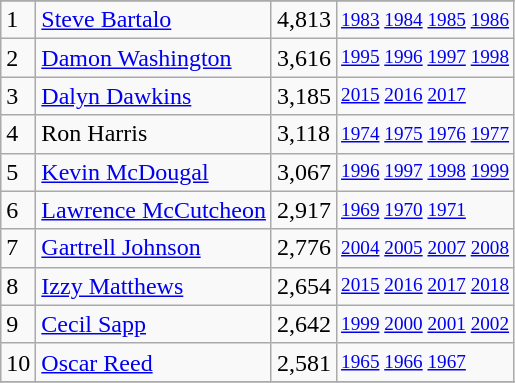<table class="wikitable">
<tr>
</tr>
<tr>
<td>1</td>
<td><a href='#'>Steve Bartalo</a></td>
<td>4,813</td>
<td style="font-size:80%;"><a href='#'>1983</a> <a href='#'>1984</a> <a href='#'>1985</a> <a href='#'>1986</a></td>
</tr>
<tr>
<td>2</td>
<td><a href='#'>Damon Washington</a></td>
<td>3,616</td>
<td style="font-size:80%;"><a href='#'>1995</a> <a href='#'>1996</a> <a href='#'>1997</a> <a href='#'>1998</a></td>
</tr>
<tr>
<td>3</td>
<td><a href='#'>Dalyn Dawkins</a></td>
<td>3,185</td>
<td style="font-size:80%;"><a href='#'>2015</a> <a href='#'>2016</a> <a href='#'>2017</a></td>
</tr>
<tr>
<td>4</td>
<td>Ron Harris</td>
<td>3,118</td>
<td style="font-size:80%;"><a href='#'>1974</a> <a href='#'>1975</a> <a href='#'>1976</a> <a href='#'>1977</a></td>
</tr>
<tr>
<td>5</td>
<td><a href='#'>Kevin McDougal</a></td>
<td>3,067</td>
<td style="font-size:80%;"><a href='#'>1996</a> <a href='#'>1997</a> <a href='#'>1998</a> <a href='#'>1999</a></td>
</tr>
<tr>
<td>6</td>
<td><a href='#'>Lawrence McCutcheon</a></td>
<td>2,917</td>
<td style="font-size:80%;"><a href='#'>1969</a> <a href='#'>1970</a> <a href='#'>1971</a></td>
</tr>
<tr>
<td>7</td>
<td><a href='#'>Gartrell Johnson</a></td>
<td>2,776</td>
<td style="font-size:80%;"><a href='#'>2004</a> <a href='#'>2005</a> <a href='#'>2007</a> <a href='#'>2008</a></td>
</tr>
<tr>
<td>8</td>
<td><a href='#'>Izzy Matthews</a></td>
<td>2,654</td>
<td style="font-size:80%;"><a href='#'>2015</a> <a href='#'>2016</a> <a href='#'>2017</a> <a href='#'>2018</a></td>
</tr>
<tr>
<td>9</td>
<td><a href='#'>Cecil Sapp</a></td>
<td>2,642</td>
<td style="font-size:80%;"><a href='#'>1999</a> <a href='#'>2000</a> <a href='#'>2001</a> <a href='#'>2002</a></td>
</tr>
<tr>
<td>10</td>
<td><a href='#'>Oscar Reed</a></td>
<td>2,581</td>
<td style="font-size:80%;"><a href='#'>1965</a> <a href='#'>1966</a> <a href='#'>1967</a></td>
</tr>
<tr>
</tr>
</table>
